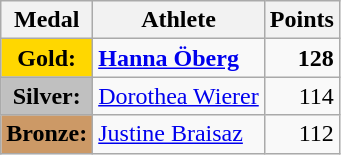<table class="wikitable">
<tr>
<th>Medal</th>
<th>Athlete</th>
<th>Points</th>
</tr>
<tr>
<td style="text-align:center;background-color:gold;"><strong>Gold:</strong></td>
<td> <strong><a href='#'>Hanna Öberg</a></strong></td>
<td align="right"><strong>128</strong></td>
</tr>
<tr>
<td style="text-align:center;background-color:silver;"><strong>Silver:</strong></td>
<td> <a href='#'>Dorothea Wierer</a></td>
<td align="right">114</td>
</tr>
<tr>
<td style="text-align:center;background-color:#CC9966;"><strong>Bronze:</strong></td>
<td> <a href='#'>Justine Braisaz</a></td>
<td align="right">112</td>
</tr>
</table>
